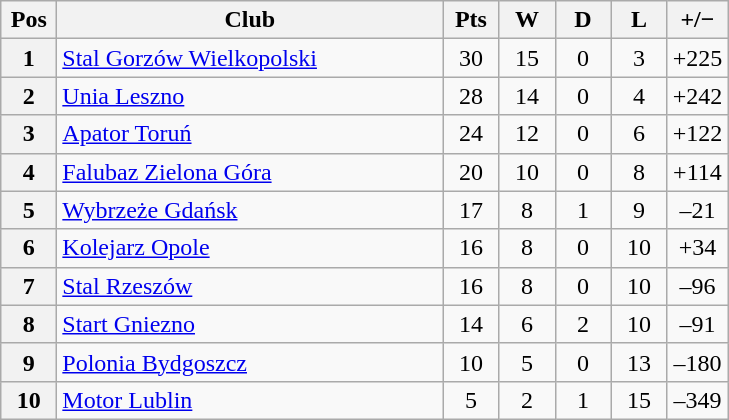<table class="wikitable">
<tr>
<th width=30>Pos</th>
<th width=250>Club</th>
<th width=30>Pts</th>
<th width=30>W</th>
<th width=30>D</th>
<th width=30>L</th>
<th width=30>+/−</th>
</tr>
<tr align=center>
<th>1</th>
<td align=left><a href='#'>Stal Gorzów Wielkopolski</a></td>
<td>30</td>
<td>15</td>
<td>0</td>
<td>3</td>
<td>+225</td>
</tr>
<tr align=center>
<th>2</th>
<td align=left><a href='#'>Unia Leszno</a></td>
<td>28</td>
<td>14</td>
<td>0</td>
<td>4</td>
<td>+242</td>
</tr>
<tr align=center>
<th>3</th>
<td align=left><a href='#'>Apator Toruń</a></td>
<td>24</td>
<td>12</td>
<td>0</td>
<td>6</td>
<td>+122</td>
</tr>
<tr align=center>
<th>4</th>
<td align=left><a href='#'>Falubaz Zielona Góra</a></td>
<td>20</td>
<td>10</td>
<td>0</td>
<td>8</td>
<td>+114</td>
</tr>
<tr align=center>
<th>5</th>
<td align=left><a href='#'>Wybrzeże Gdańsk</a></td>
<td>17</td>
<td>8</td>
<td>1</td>
<td>9</td>
<td>–21</td>
</tr>
<tr align=center>
<th>6</th>
<td align=left><a href='#'>Kolejarz Opole</a></td>
<td>16</td>
<td>8</td>
<td>0</td>
<td>10</td>
<td>+34</td>
</tr>
<tr align=center>
<th>7</th>
<td align=left><a href='#'>Stal Rzeszów</a></td>
<td>16</td>
<td>8</td>
<td>0</td>
<td>10</td>
<td>–96</td>
</tr>
<tr align=center>
<th>8</th>
<td align=left><a href='#'>Start Gniezno</a></td>
<td>14</td>
<td>6</td>
<td>2</td>
<td>10</td>
<td>–91</td>
</tr>
<tr align=center>
<th>9</th>
<td align=left><a href='#'>Polonia Bydgoszcz</a></td>
<td>10</td>
<td>5</td>
<td>0</td>
<td>13</td>
<td>–180</td>
</tr>
<tr align=center>
<th>10</th>
<td align=left><a href='#'>Motor Lublin</a></td>
<td>5</td>
<td>2</td>
<td>1</td>
<td>15</td>
<td>–349</td>
</tr>
</table>
